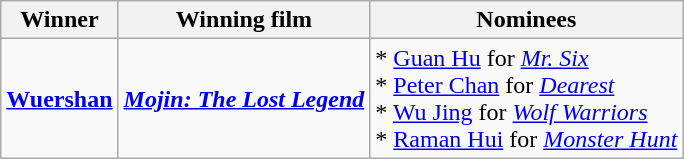<table class="wikitable">
<tr>
<th>Winner</th>
<th>Winning film</th>
<th>Nominees</th>
</tr>
<tr>
<td><strong><a href='#'>Wuershan</a></strong></td>
<td><strong><em><a href='#'>Mojin: The Lost Legend</a></em></strong></td>
<td>* <a href='#'>Guan Hu</a> for <em><a href='#'>Mr. Six</a></em><br> * <a href='#'>Peter Chan</a> for <em><a href='#'>Dearest</a></em><br> * <a href='#'>Wu Jing</a> for <em><a href='#'>Wolf Warriors</a></em><br> * <a href='#'>Raman Hui</a> for <em><a href='#'>Monster Hunt</a></em></td>
</tr>
</table>
